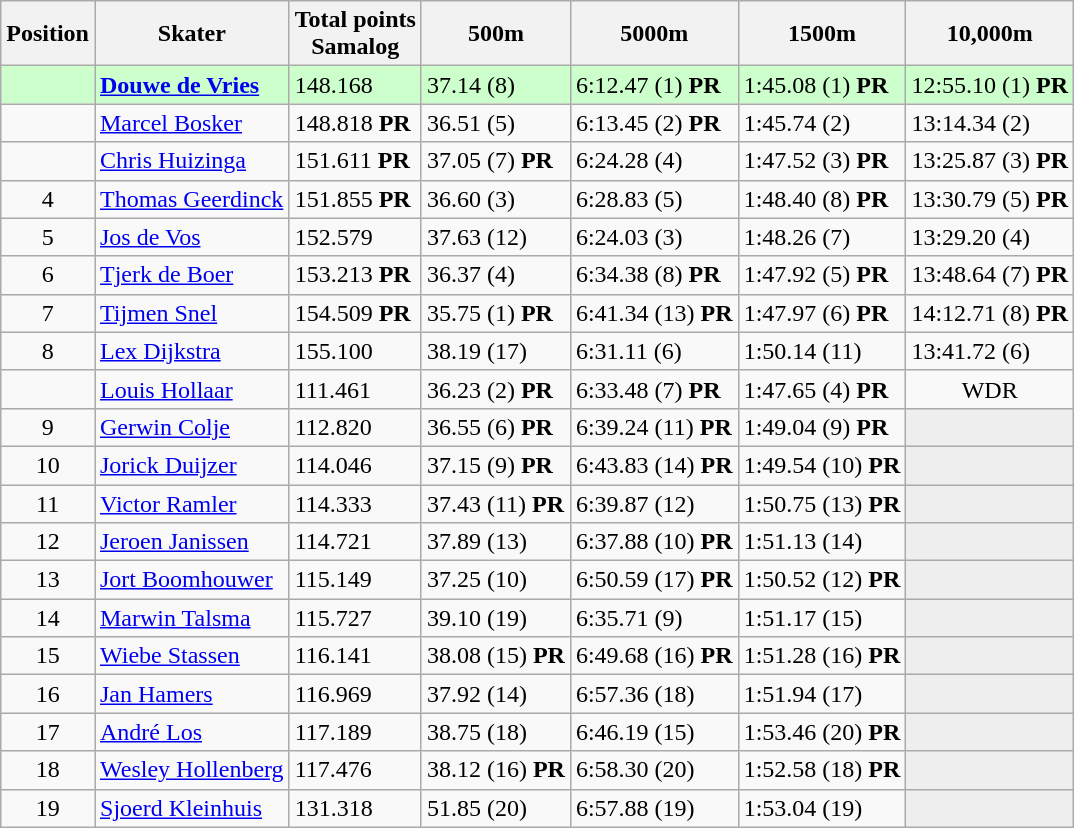<table class="wikitable">
<tr>
<th>Position</th>
<th>Skater</th>
<th>Total points <br> Samalog</th>
<th>500m</th>
<th>5000m</th>
<th>1500m</th>
<th>10,000m</th>
</tr>
<tr bgcolor=ccffcc>
<td style="text-align:center"></td>
<td><strong><a href='#'>Douwe de Vries</a></strong></td>
<td>148.168</td>
<td>37.14 (8)</td>
<td>6:12.47 (1) <strong>PR</strong></td>
<td>1:45.08 (1) <strong>PR</strong></td>
<td>12:55.10 (1) <strong>PR</strong></td>
</tr>
<tr>
<td style="text-align:center"></td>
<td><a href='#'>Marcel Bosker</a></td>
<td>148.818 <strong>PR</strong></td>
<td>36.51 (5)</td>
<td>6:13.45 (2) <strong>PR</strong></td>
<td>1:45.74 (2)</td>
<td>13:14.34 (2)</td>
</tr>
<tr>
<td style="text-align:center"></td>
<td><a href='#'>Chris Huizinga</a></td>
<td>151.611 <strong>PR</strong></td>
<td>37.05 (7) <strong>PR</strong></td>
<td>6:24.28 (4)</td>
<td>1:47.52 (3) <strong>PR</strong></td>
<td>13:25.87 (3) <strong>PR</strong></td>
</tr>
<tr>
<td style="text-align:center">4</td>
<td><a href='#'>Thomas Geerdinck</a></td>
<td>151.855 <strong>PR</strong></td>
<td>36.60 (3)</td>
<td>6:28.83 (5)</td>
<td>1:48.40 (8) <strong>PR</strong></td>
<td>13:30.79 (5) <strong>PR</strong></td>
</tr>
<tr>
<td style="text-align:center">5</td>
<td><a href='#'>Jos de Vos</a></td>
<td>152.579</td>
<td>37.63 (12)</td>
<td>6:24.03 (3)</td>
<td>1:48.26 (7)</td>
<td>13:29.20 (4)</td>
</tr>
<tr>
<td style="text-align:center">6</td>
<td><a href='#'>Tjerk de Boer</a></td>
<td>153.213 <strong>PR</strong></td>
<td>36.37 (4)</td>
<td>6:34.38 (8) <strong>PR</strong></td>
<td>1:47.92 (5) <strong>PR</strong></td>
<td>13:48.64 (7) <strong>PR</strong></td>
</tr>
<tr>
<td style="text-align:center">7</td>
<td><a href='#'>Tijmen Snel</a></td>
<td>154.509 <strong>PR</strong></td>
<td>35.75 (1) <strong>PR</strong></td>
<td>6:41.34 (13) <strong>PR</strong></td>
<td>1:47.97 (6) <strong>PR</strong></td>
<td>14:12.71 (8) <strong>PR</strong></td>
</tr>
<tr>
<td style="text-align:center">8</td>
<td><a href='#'>Lex Dijkstra</a></td>
<td>155.100</td>
<td>38.19 (17)</td>
<td>6:31.11 (6)</td>
<td>1:50.14 (11)</td>
<td>13:41.72 (6)</td>
</tr>
<tr>
<td style="text-align:center"></td>
<td><a href='#'>Louis Hollaar</a></td>
<td>111.461</td>
<td>36.23 (2) <strong>PR</strong></td>
<td>6:33.48 (7) <strong>PR</strong></td>
<td>1:47.65 (4) <strong>PR</strong></td>
<td style="text-align:center">WDR</td>
</tr>
<tr>
<td style="text-align:center">9</td>
<td><a href='#'>Gerwin Colje</a></td>
<td>112.820</td>
<td>36.55 (6) <strong>PR</strong></td>
<td>6:39.24 (11) <strong>PR</strong></td>
<td>1:49.04 (9) <strong>PR</strong></td>
<td bgcolor=#EEEEEE></td>
</tr>
<tr>
<td style="text-align:center">10</td>
<td><a href='#'>Jorick Duijzer</a></td>
<td>114.046</td>
<td>37.15 (9) <strong>PR</strong></td>
<td>6:43.83 (14) <strong>PR</strong></td>
<td>1:49.54 (10) <strong>PR</strong></td>
<td bgcolor=#EEEEEE></td>
</tr>
<tr>
<td style="text-align:center">11</td>
<td><a href='#'>Victor Ramler</a></td>
<td>114.333</td>
<td>37.43 (11) <strong>PR</strong></td>
<td>6:39.87 (12)</td>
<td>1:50.75 (13) <strong>PR</strong></td>
<td bgcolor=#EEEEEE></td>
</tr>
<tr>
<td style="text-align:center">12</td>
<td><a href='#'>Jeroen Janissen</a></td>
<td>114.721</td>
<td>37.89 (13)</td>
<td>6:37.88 (10) <strong>PR</strong></td>
<td>1:51.13 (14)</td>
<td bgcolor=#EEEEEE></td>
</tr>
<tr>
<td style="text-align:center">13</td>
<td><a href='#'>Jort Boomhouwer</a></td>
<td>115.149</td>
<td>37.25 (10)</td>
<td>6:50.59 (17) <strong>PR</strong></td>
<td>1:50.52 (12) <strong>PR</strong></td>
<td bgcolor=#EEEEEE></td>
</tr>
<tr>
<td style="text-align:center">14</td>
<td><a href='#'>Marwin Talsma</a></td>
<td>115.727</td>
<td>39.10 (19)</td>
<td>6:35.71 (9)</td>
<td>1:51.17 (15)</td>
<td bgcolor=#EEEEEE></td>
</tr>
<tr>
<td style="text-align:center">15</td>
<td><a href='#'>Wiebe Stassen</a></td>
<td>116.141</td>
<td>38.08 (15) <strong>PR</strong></td>
<td>6:49.68 (16) <strong>PR</strong></td>
<td>1:51.28 (16) <strong>PR</strong></td>
<td bgcolor=#EEEEEE></td>
</tr>
<tr>
<td style="text-align:center">16</td>
<td><a href='#'>Jan Hamers</a></td>
<td>116.969</td>
<td>37.92 (14)</td>
<td>6:57.36 (18)</td>
<td>1:51.94 (17)</td>
<td bgcolor=#EEEEEE></td>
</tr>
<tr>
<td style="text-align:center">17</td>
<td><a href='#'>André Los</a></td>
<td>117.189</td>
<td>38.75 (18)</td>
<td>6:46.19 (15)</td>
<td>1:53.46 (20) <strong>PR</strong></td>
<td bgcolor=#EEEEEE></td>
</tr>
<tr>
<td style="text-align:center">18</td>
<td><a href='#'>Wesley Hollenberg</a></td>
<td>117.476</td>
<td>38.12 (16) <strong>PR</strong></td>
<td>6:58.30 (20)</td>
<td>1:52.58 (18) <strong>PR</strong></td>
<td bgcolor=#EEEEEE></td>
</tr>
<tr>
<td style="text-align:center">19</td>
<td><a href='#'>Sjoerd Kleinhuis</a></td>
<td>131.318</td>
<td>51.85 (20)</td>
<td>6:57.88 (19)</td>
<td>1:53.04 (19)</td>
<td bgcolor=#EEEEEE></td>
</tr>
</table>
